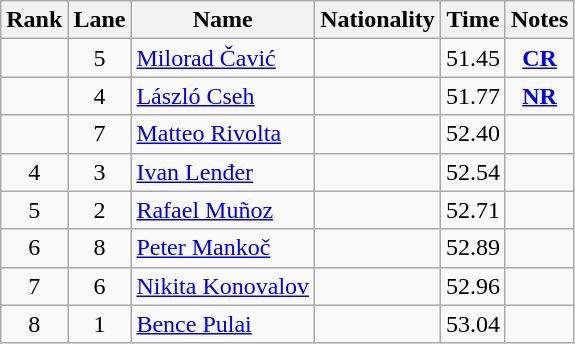<table class="wikitable sortable" style="text-align:center">
<tr>
<th>Rank</th>
<th>Lane</th>
<th>Name</th>
<th>Nationality</th>
<th>Time</th>
<th>Notes</th>
</tr>
<tr>
<td></td>
<td>5</td>
<td align=left><a href='#'>Milorad Čavić</a></td>
<td align=left></td>
<td>51.45</td>
<td><strong><a href='#'>CR</a></strong></td>
</tr>
<tr>
<td></td>
<td>4</td>
<td align=left><a href='#'>László Cseh</a></td>
<td align=left></td>
<td>51.77</td>
<td><strong><a href='#'>NR</a></strong></td>
</tr>
<tr>
<td></td>
<td>7</td>
<td align=left><a href='#'>Matteo Rivolta</a></td>
<td align=left></td>
<td>52.40</td>
<td></td>
</tr>
<tr>
<td>4</td>
<td>3</td>
<td align=left><a href='#'>Ivan Lenđer</a></td>
<td align=left></td>
<td>52.54</td>
<td></td>
</tr>
<tr>
<td>5</td>
<td>2</td>
<td align=left><a href='#'>Rafael Muñoz</a></td>
<td align=left></td>
<td>52.71</td>
<td></td>
</tr>
<tr>
<td>6</td>
<td>8</td>
<td align=left><a href='#'>Peter Mankoč</a></td>
<td align=left></td>
<td>52.89</td>
<td></td>
</tr>
<tr>
<td>7</td>
<td>6</td>
<td align=left><a href='#'>Nikita Konovalov</a></td>
<td align=left></td>
<td>52.96</td>
<td></td>
</tr>
<tr>
<td>8</td>
<td>1</td>
<td align=left><a href='#'>Bence Pulai</a></td>
<td align=left></td>
<td>53.04</td>
<td></td>
</tr>
</table>
